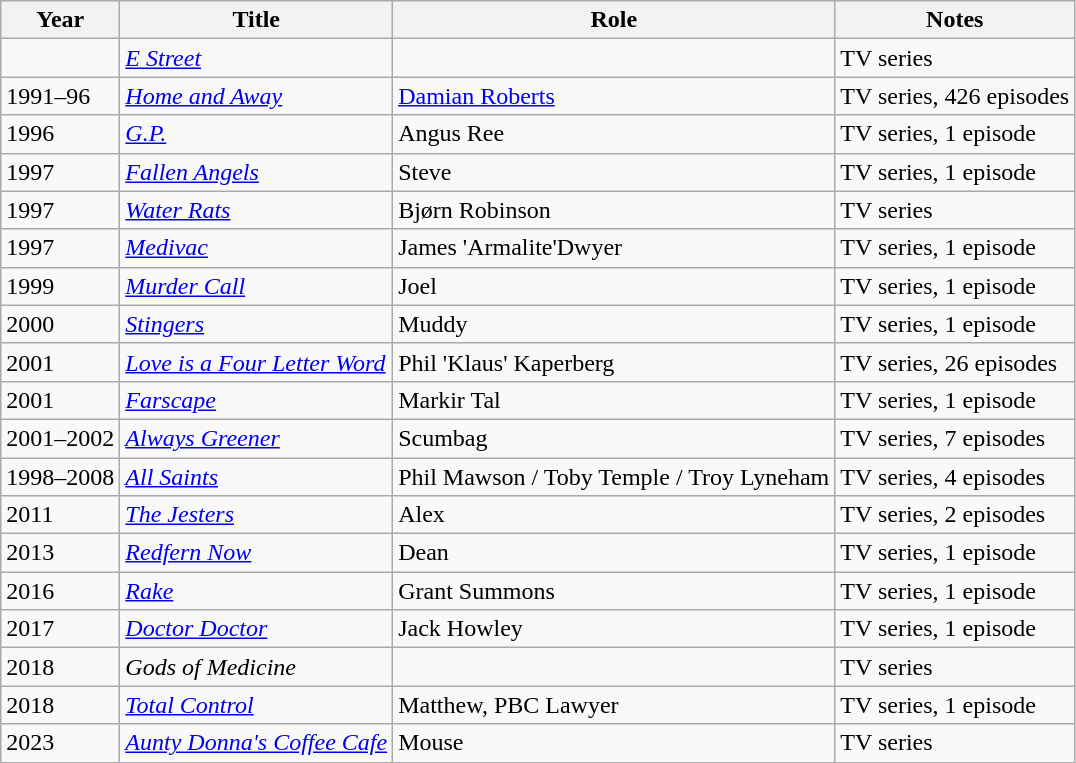<table class="wikitable">
<tr>
<th>Year</th>
<th>Title</th>
<th>Role</th>
<th>Notes</th>
</tr>
<tr>
<td></td>
<td><em><a href='#'>E Street</a></em></td>
<td></td>
<td>TV series</td>
</tr>
<tr>
<td>1991–96</td>
<td><em><a href='#'>Home and Away</a></em></td>
<td><a href='#'>Damian Roberts</a></td>
<td>TV series, 426 episodes</td>
</tr>
<tr>
<td>1996</td>
<td><em><a href='#'>G.P.</a></em></td>
<td>Angus Ree</td>
<td>TV series, 1 episode</td>
</tr>
<tr>
<td>1997</td>
<td><em><a href='#'>Fallen Angels</a></em></td>
<td>Steve</td>
<td>TV series, 1 episode</td>
</tr>
<tr>
<td>1997</td>
<td><em><a href='#'>Water Rats</a></em></td>
<td>Bjørn Robinson</td>
<td>TV series</td>
</tr>
<tr>
<td>1997</td>
<td><em><a href='#'>Medivac</a></em></td>
<td>James 'Armalite'Dwyer</td>
<td>TV series, 1 episode</td>
</tr>
<tr>
<td>1999</td>
<td><em><a href='#'>Murder Call</a></em></td>
<td>Joel</td>
<td>TV series, 1 episode</td>
</tr>
<tr>
<td>2000</td>
<td><em><a href='#'>Stingers</a></em></td>
<td>Muddy</td>
<td>TV series, 1 episode</td>
</tr>
<tr>
<td>2001</td>
<td><em><a href='#'>Love is a Four Letter Word</a></em></td>
<td>Phil 'Klaus' Kaperberg</td>
<td>TV series, 26 episodes</td>
</tr>
<tr>
<td>2001</td>
<td><em><a href='#'>Farscape</a></em></td>
<td>Markir Tal</td>
<td>TV series, 1 episode</td>
</tr>
<tr>
<td>2001–2002</td>
<td><em><a href='#'>Always Greener</a></em></td>
<td>Scumbag</td>
<td>TV series, 7 episodes</td>
</tr>
<tr>
<td>1998–2008</td>
<td><em><a href='#'>All Saints</a></em></td>
<td>Phil Mawson / Toby Temple / Troy Lyneham</td>
<td>TV series, 4 episodes</td>
</tr>
<tr>
<td>2011</td>
<td><em><a href='#'>The Jesters</a></em></td>
<td>Alex</td>
<td>TV series, 2 episodes</td>
</tr>
<tr>
<td>2013</td>
<td><em><a href='#'>Redfern Now</a></em></td>
<td>Dean</td>
<td>TV series, 1 episode</td>
</tr>
<tr>
<td>2016</td>
<td><em><a href='#'>Rake</a></em></td>
<td>Grant Summons</td>
<td>TV series, 1 episode</td>
</tr>
<tr>
<td>2017</td>
<td><em><a href='#'>Doctor Doctor</a></em></td>
<td>Jack Howley</td>
<td>TV series, 1 episode</td>
</tr>
<tr>
<td>2018</td>
<td><em>Gods of Medicine</em></td>
<td></td>
<td>TV series</td>
</tr>
<tr>
<td>2018</td>
<td><em><a href='#'>Total Control</a></em></td>
<td>Matthew, PBC Lawyer</td>
<td>TV series, 1 episode</td>
</tr>
<tr>
<td>2023</td>
<td><em><a href='#'>Aunty Donna's Coffee Cafe</a></em></td>
<td>Mouse</td>
<td>TV series</td>
</tr>
</table>
